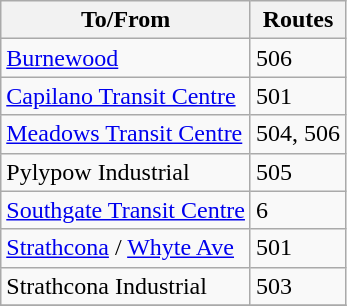<table class="wikitable mw-collapsible mw-collapsed" style="font-size: 100%" width=align=>
<tr>
<th>To/From</th>
<th>Routes</th>
</tr>
<tr>
<td><a href='#'>Burnewood</a></td>
<td>506</td>
</tr>
<tr>
<td><a href='#'>Capilano Transit Centre</a></td>
<td>501</td>
</tr>
<tr>
<td><a href='#'>Meadows Transit Centre</a></td>
<td>504, 506</td>
</tr>
<tr>
<td>Pylypow Industrial</td>
<td>505</td>
</tr>
<tr>
<td><a href='#'>Southgate Transit Centre</a></td>
<td>6</td>
</tr>
<tr>
<td><a href='#'>Strathcona</a> / <a href='#'>Whyte Ave</a></td>
<td>501</td>
</tr>
<tr>
<td>Strathcona Industrial</td>
<td>503</td>
</tr>
<tr>
</tr>
</table>
